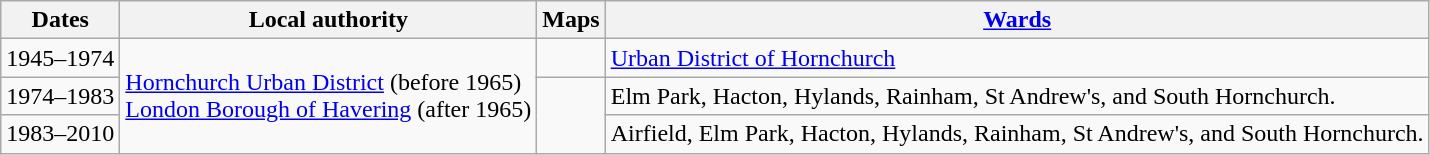<table class=wikitable>
<tr>
<th>Dates</th>
<th>Local authority</th>
<th>Maps</th>
<th><a href='#'>Wards</a></th>
</tr>
<tr>
<td>1945–1974</td>
<td rowspan="3"><a href='#'>Hornchurch Urban District</a> (before 1965)<br><a href='#'>London Borough of Havering</a> (after 1965)</td>
<td></td>
<td><a href='#'>Urban District of Hornchurch</a></td>
</tr>
<tr>
<td>1974–1983</td>
<td rowspan="2"></td>
<td>Elm Park, Hacton, Hylands, Rainham, St Andrew's, and South Hornchurch.</td>
</tr>
<tr>
<td>1983–2010</td>
<td>Airfield, Elm Park, Hacton, Hylands, Rainham, St Andrew's, and South Hornchurch.</td>
</tr>
</table>
